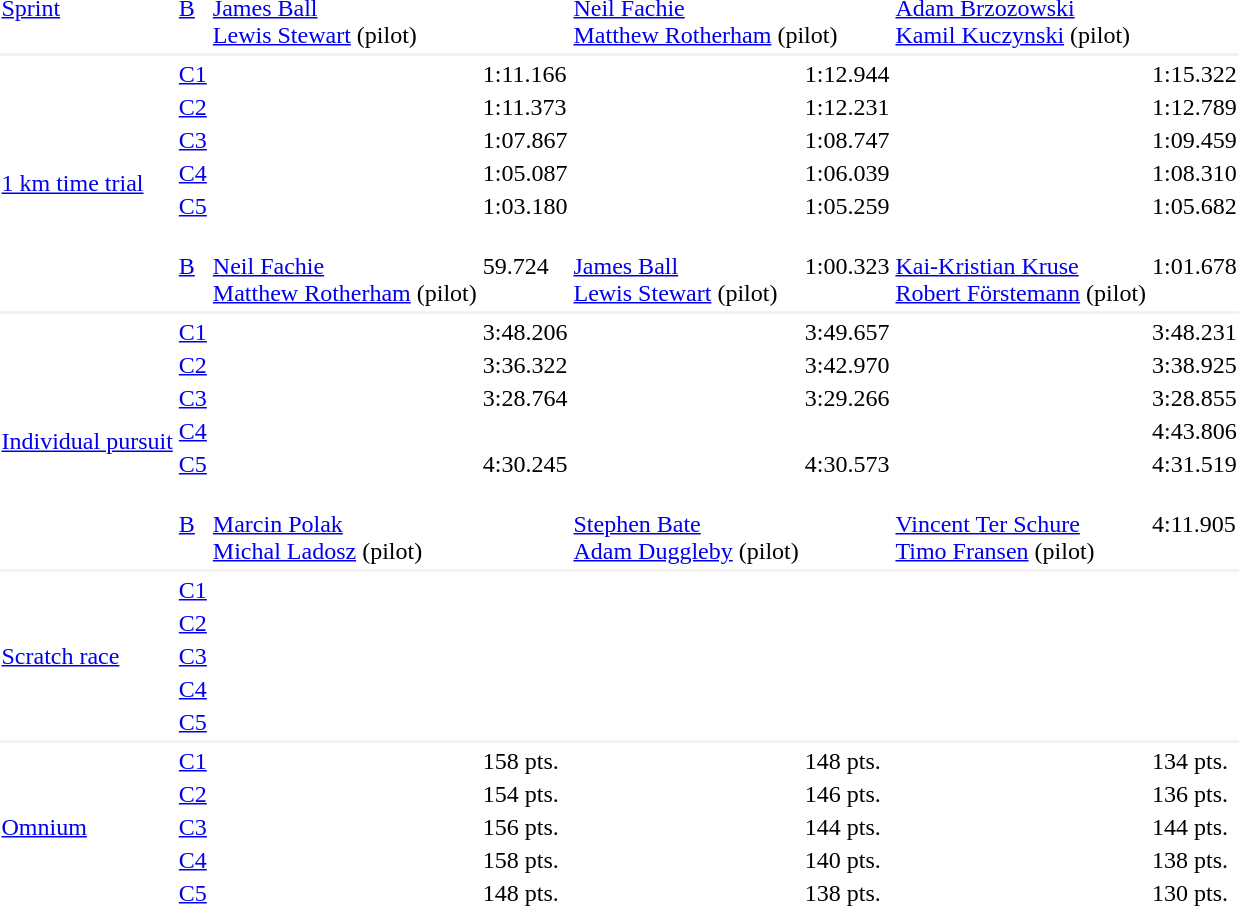<table>
<tr>
<td><a href='#'>Sprint</a></td>
<td><a href='#'>B</a></td>
<td colspan=2><br><a href='#'>James Ball</a><br><a href='#'>Lewis Stewart</a> (pilot)</td>
<td colspan=2><br><a href='#'>Neil Fachie</a><br><a href='#'>Matthew Rotherham</a> (pilot)</td>
<td colspan=2><br><a href='#'>Adam Brzozowski</a><br><a href='#'>Kamil Kuczynski</a> (pilot)</td>
</tr>
<tr>
<td colspan=8 bgcolor=#f2f2f2></td>
</tr>
<tr>
<td rowspan=6><a href='#'>1 km time trial</a></td>
<td><a href='#'>C1</a></td>
<td></td>
<td>1:11.166 <strong></strong></td>
<td></td>
<td>1:12.944</td>
<td></td>
<td>1:15.322</td>
</tr>
<tr>
<td><a href='#'>C2</a></td>
<td></td>
<td>1:11.373 <strong></strong></td>
<td></td>
<td>1:12.231</td>
<td></td>
<td>1:12.789</td>
</tr>
<tr>
<td><a href='#'>C3</a></td>
<td></td>
<td>1:07.867</td>
<td></td>
<td>1:08.747</td>
<td></td>
<td>1:09.459</td>
</tr>
<tr>
<td><a href='#'>C4</a></td>
<td></td>
<td>1:05.087</td>
<td></td>
<td>1:06.039</td>
<td></td>
<td>1:08.310</td>
</tr>
<tr>
<td><a href='#'>C5</a></td>
<td></td>
<td>1:03.180</td>
<td></td>
<td>1:05.259</td>
<td></td>
<td>1:05.682</td>
</tr>
<tr>
<td><a href='#'>B</a></td>
<td><br><a href='#'>Neil Fachie</a><br><a href='#'>Matthew Rotherham</a> (pilot)</td>
<td>59.724</td>
<td><br><a href='#'>James Ball</a><br><a href='#'>Lewis Stewart</a> (pilot)</td>
<td>1:00.323</td>
<td><br><a href='#'>Kai-Kristian Kruse</a><br><a href='#'>Robert Förstemann</a> (pilot)</td>
<td>1:01.678</td>
</tr>
<tr>
<td colspan=8 bgcolor=#f2f2f2></td>
</tr>
<tr>
<td rowspan=6><a href='#'>Individual pursuit</a></td>
<td><a href='#'>C1</a></td>
<td></td>
<td>3:48.206</td>
<td></td>
<td>3:49.657</td>
<td></td>
<td>3:48.231</td>
</tr>
<tr>
<td><a href='#'>C2</a></td>
<td></td>
<td>3:36.322</td>
<td></td>
<td>3:42.970</td>
<td></td>
<td>3:38.925</td>
</tr>
<tr>
<td><a href='#'>C3</a></td>
<td></td>
<td>3:28.764</td>
<td></td>
<td>3:29.266</td>
<td></td>
<td>3:28.855</td>
</tr>
<tr>
<td><a href='#'>C4</a></td>
<td></td>
<td></td>
<td></td>
<td></td>
<td></td>
<td>4:43.806</td>
</tr>
<tr>
<td><a href='#'>C5</a></td>
<td></td>
<td>4:30.245</td>
<td></td>
<td>4:30.573</td>
<td></td>
<td>4:31.519</td>
</tr>
<tr>
<td><a href='#'>B</a></td>
<td><br><a href='#'>Marcin Polak</a><br><a href='#'>Michal Ladosz</a> (pilot)</td>
<td></td>
<td><br><a href='#'>Stephen Bate</a><br><a href='#'>Adam Duggleby</a> (pilot)</td>
<td></td>
<td><br><a href='#'>Vincent Ter Schure</a><br><a href='#'>Timo Fransen</a> (pilot)</td>
<td>4:11.905</td>
</tr>
<tr>
<td colspan=8 bgcolor=#f2f2f2></td>
</tr>
<tr>
<td rowspan=5><a href='#'>Scratch race</a></td>
<td><a href='#'>C1</a></td>
<td colspan=2></td>
<td colspan=2></td>
<td colspan=2></td>
</tr>
<tr>
<td><a href='#'>C2</a></td>
<td colspan=2></td>
<td colspan=2></td>
<td colspan=2></td>
</tr>
<tr>
<td><a href='#'>C3</a></td>
<td colspan=2></td>
<td colspan=2></td>
<td colspan=2></td>
</tr>
<tr>
<td><a href='#'>C4</a></td>
<td colspan=2></td>
<td colspan=2></td>
<td colspan=2></td>
</tr>
<tr>
<td><a href='#'>C5</a></td>
<td colspan=2></td>
<td colspan=2></td>
<td colspan=2></td>
</tr>
<tr>
<td colspan=8 bgcolor=#f2f2f2></td>
</tr>
<tr>
<td rowspan=5><a href='#'>Omnium</a></td>
<td><a href='#'>C1</a></td>
<td></td>
<td>158 pts.</td>
<td></td>
<td>148 pts.</td>
<td></td>
<td>134 pts.</td>
</tr>
<tr>
<td><a href='#'>C2</a></td>
<td></td>
<td>154 pts.</td>
<td></td>
<td>146 pts.</td>
<td></td>
<td>136 pts.</td>
</tr>
<tr>
<td><a href='#'>C3</a></td>
<td></td>
<td>156 pts.</td>
<td></td>
<td>144 pts.</td>
<td></td>
<td>144 pts.</td>
</tr>
<tr>
<td><a href='#'>C4</a></td>
<td></td>
<td>158 pts.</td>
<td></td>
<td>140 pts.</td>
<td></td>
<td>138 pts.</td>
</tr>
<tr>
<td><a href='#'>C5</a></td>
<td></td>
<td>148 pts.</td>
<td></td>
<td>138 pts.</td>
<td></td>
<td>130 pts.</td>
</tr>
</table>
